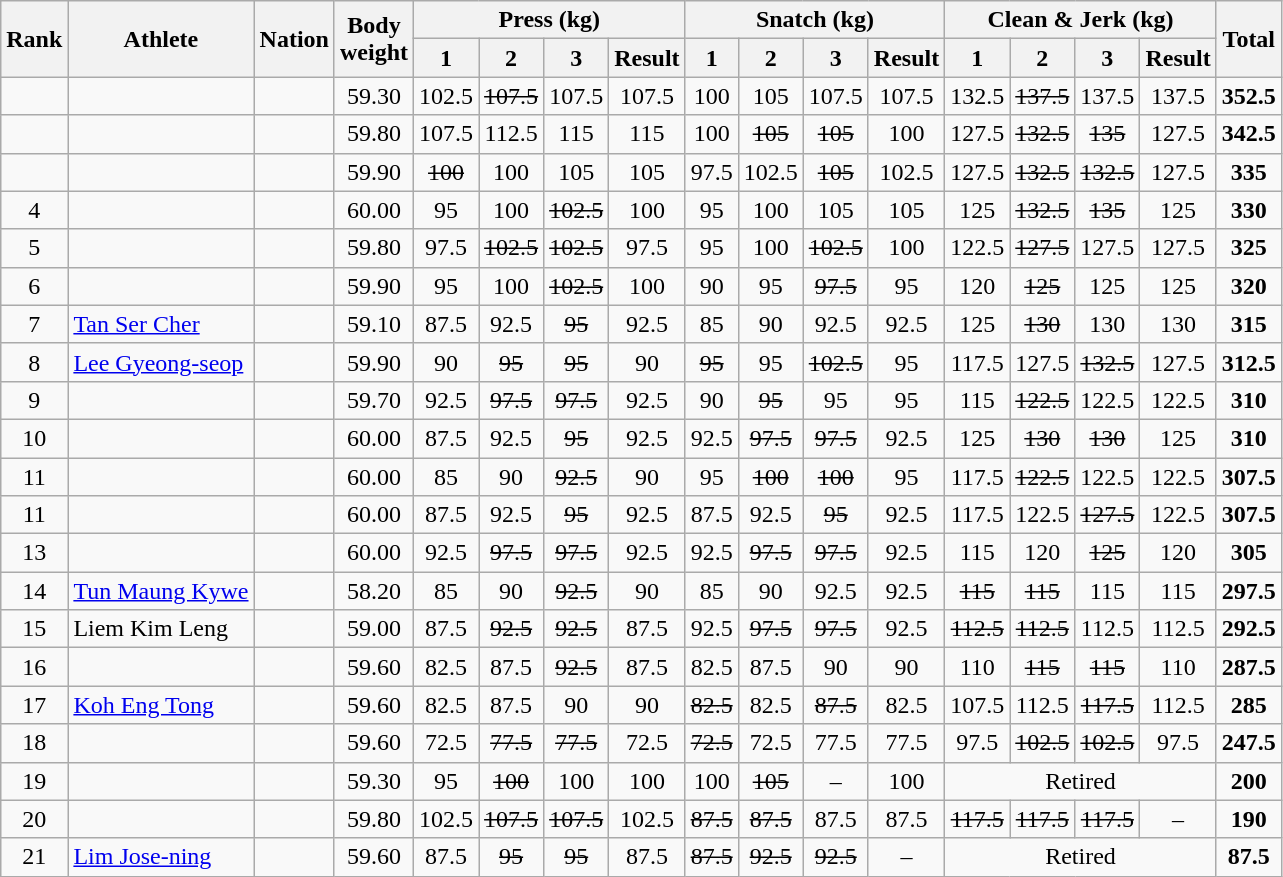<table class="wikitable sortable" style="text-align:center;">
<tr>
<th rowspan=2>Rank</th>
<th rowspan=2>Athlete</th>
<th rowspan=2>Nation</th>
<th rowspan=2>Body<br>weight</th>
<th colspan=4>Press (kg)</th>
<th colspan=4>Snatch (kg)</th>
<th colspan=4>Clean & Jerk (kg)</th>
<th rowspan=2>Total</th>
</tr>
<tr>
<th>1</th>
<th>2</th>
<th>3</th>
<th>Result</th>
<th>1</th>
<th>2</th>
<th>3</th>
<th>Result</th>
<th>1</th>
<th>2</th>
<th>3</th>
<th>Result</th>
</tr>
<tr>
<td></td>
<td align=left></td>
<td align=left></td>
<td>59.30</td>
<td>102.5</td>
<td><s>107.5</s></td>
<td>107.5</td>
<td>107.5</td>
<td>100</td>
<td>105</td>
<td>107.5</td>
<td>107.5 </td>
<td>132.5</td>
<td><s>137.5</s></td>
<td>137.5</td>
<td>137.5 </td>
<td><strong>352.5</strong> </td>
</tr>
<tr>
<td></td>
<td align=left></td>
<td align=left></td>
<td>59.80</td>
<td>107.5</td>
<td>112.5</td>
<td>115</td>
<td>115 </td>
<td>100</td>
<td><s>105</s></td>
<td><s>105</s></td>
<td>100</td>
<td>127.5</td>
<td><s>132.5</s></td>
<td><s>135</s></td>
<td>127.5</td>
<td><strong>342.5</strong></td>
</tr>
<tr>
<td></td>
<td align=left></td>
<td align=left></td>
<td>59.90</td>
<td><s>100</s></td>
<td>100</td>
<td>105</td>
<td>105</td>
<td>97.5</td>
<td>102.5</td>
<td><s>105</s></td>
<td>102.5</td>
<td>127.5</td>
<td><s>132.5</s></td>
<td><s>132.5</s></td>
<td>127.5</td>
<td><strong>335</strong></td>
</tr>
<tr>
<td>4</td>
<td align=left></td>
<td align=left></td>
<td>60.00</td>
<td>95</td>
<td>100</td>
<td><s>102.5</s></td>
<td>100</td>
<td>95</td>
<td>100</td>
<td>105</td>
<td>105</td>
<td>125</td>
<td><s>132.5</s></td>
<td><s>135</s></td>
<td>125</td>
<td><strong>330</strong></td>
</tr>
<tr>
<td>5</td>
<td align=left></td>
<td align=left></td>
<td>59.80</td>
<td>97.5</td>
<td><s>102.5</s></td>
<td><s>102.5</s></td>
<td>97.5</td>
<td>95</td>
<td>100</td>
<td><s>102.5</s></td>
<td>100</td>
<td>122.5</td>
<td><s>127.5</s></td>
<td>127.5</td>
<td>127.5</td>
<td><strong>325</strong></td>
</tr>
<tr>
<td>6</td>
<td align=left></td>
<td align=left></td>
<td>59.90</td>
<td>95</td>
<td>100</td>
<td><s>102.5</s></td>
<td>100</td>
<td>90</td>
<td>95</td>
<td><s>97.5</s></td>
<td>95</td>
<td>120</td>
<td><s>125</s></td>
<td>125</td>
<td>125</td>
<td><strong>320</strong></td>
</tr>
<tr>
<td>7</td>
<td align=left><a href='#'>Tan Ser Cher</a></td>
<td align=left></td>
<td>59.10</td>
<td>87.5</td>
<td>92.5</td>
<td><s>95</s></td>
<td>92.5</td>
<td>85</td>
<td>90</td>
<td>92.5</td>
<td>92.5</td>
<td>125</td>
<td><s>130</s></td>
<td>130</td>
<td>130</td>
<td><strong>315</strong></td>
</tr>
<tr>
<td>8</td>
<td align=left><a href='#'>Lee Gyeong-seop</a></td>
<td align=left></td>
<td>59.90</td>
<td>90</td>
<td><s>95</s></td>
<td><s>95</s></td>
<td>90</td>
<td><s>95</s></td>
<td>95</td>
<td><s>102.5</s></td>
<td>95</td>
<td>117.5</td>
<td>127.5</td>
<td><s>132.5</s></td>
<td>127.5</td>
<td><strong>312.5</strong></td>
</tr>
<tr>
<td>9</td>
<td align=left></td>
<td align=left></td>
<td>59.70</td>
<td>92.5</td>
<td><s>97.5</s></td>
<td><s>97.5</s></td>
<td>92.5</td>
<td>90</td>
<td><s>95</s></td>
<td>95</td>
<td>95</td>
<td>115</td>
<td><s>122.5</s></td>
<td>122.5</td>
<td>122.5</td>
<td><strong>310</strong></td>
</tr>
<tr>
<td>10</td>
<td align=left></td>
<td align=left></td>
<td>60.00</td>
<td>87.5</td>
<td>92.5</td>
<td><s>95</s></td>
<td>92.5</td>
<td>92.5</td>
<td><s>97.5</s></td>
<td><s>97.5</s></td>
<td>92.5</td>
<td>125</td>
<td><s>130</s></td>
<td><s>130</s></td>
<td>125</td>
<td><strong>310</strong></td>
</tr>
<tr>
<td>11</td>
<td align=left></td>
<td align=left></td>
<td>60.00</td>
<td>85</td>
<td>90</td>
<td><s>92.5</s></td>
<td>90</td>
<td>95</td>
<td><s>100</s></td>
<td><s>100</s></td>
<td>95</td>
<td>117.5</td>
<td><s>122.5</s></td>
<td>122.5</td>
<td>122.5</td>
<td><strong>307.5</strong></td>
</tr>
<tr>
<td>11</td>
<td align=left></td>
<td align=left></td>
<td>60.00</td>
<td>87.5</td>
<td>92.5</td>
<td><s>95</s></td>
<td>92.5</td>
<td>87.5</td>
<td>92.5</td>
<td><s>95</s></td>
<td>92.5</td>
<td>117.5</td>
<td>122.5</td>
<td><s>127.5</s></td>
<td>122.5</td>
<td><strong>307.5</strong></td>
</tr>
<tr>
<td>13</td>
<td align=left></td>
<td align=left></td>
<td>60.00</td>
<td>92.5</td>
<td><s>97.5</s></td>
<td><s>97.5</s></td>
<td>92.5</td>
<td>92.5</td>
<td><s>97.5</s></td>
<td><s>97.5</s></td>
<td>92.5</td>
<td>115</td>
<td>120</td>
<td><s>125</s></td>
<td>120</td>
<td><strong>305</strong></td>
</tr>
<tr>
<td>14</td>
<td align=left><a href='#'>Tun Maung Kywe</a></td>
<td align=left></td>
<td>58.20</td>
<td>85</td>
<td>90</td>
<td><s>92.5</s></td>
<td>90</td>
<td>85</td>
<td>90</td>
<td>92.5</td>
<td>92.5</td>
<td><s>115</s></td>
<td><s>115</s></td>
<td>115</td>
<td>115</td>
<td><strong>297.5</strong></td>
</tr>
<tr>
<td>15</td>
<td align=left>Liem Kim Leng</td>
<td align=left></td>
<td>59.00</td>
<td>87.5</td>
<td><s>92.5</s></td>
<td><s>92.5</s></td>
<td>87.5</td>
<td>92.5</td>
<td><s>97.5</s></td>
<td><s>97.5</s></td>
<td>92.5</td>
<td><s>112.5</s></td>
<td><s>112.5</s></td>
<td>112.5</td>
<td>112.5</td>
<td><strong>292.5</strong></td>
</tr>
<tr>
<td>16</td>
<td align=left></td>
<td align=left></td>
<td>59.60</td>
<td>82.5</td>
<td>87.5</td>
<td><s>92.5</s></td>
<td>87.5</td>
<td>82.5</td>
<td>87.5</td>
<td>90</td>
<td>90</td>
<td>110</td>
<td><s>115</s></td>
<td><s>115</s></td>
<td>110</td>
<td><strong>287.5</strong></td>
</tr>
<tr>
<td>17</td>
<td align=left><a href='#'>Koh Eng Tong</a></td>
<td align=left></td>
<td>59.60</td>
<td>82.5</td>
<td>87.5</td>
<td>90</td>
<td>90</td>
<td><s>82.5</s></td>
<td>82.5</td>
<td><s>87.5</s></td>
<td>82.5</td>
<td>107.5</td>
<td>112.5</td>
<td><s>117.5</s></td>
<td>112.5</td>
<td><strong>285</strong></td>
</tr>
<tr>
<td>18</td>
<td align=left></td>
<td align=left></td>
<td>59.60</td>
<td>72.5</td>
<td><s>77.5</s></td>
<td><s>77.5</s></td>
<td>72.5</td>
<td><s>72.5</s></td>
<td>72.5</td>
<td>77.5</td>
<td>77.5</td>
<td>97.5</td>
<td><s>102.5</s></td>
<td><s>102.5</s></td>
<td>97.5</td>
<td><strong>247.5</strong></td>
</tr>
<tr>
<td>19</td>
<td align=left></td>
<td align=left></td>
<td>59.30</td>
<td>95</td>
<td><s>100</s></td>
<td>100</td>
<td>100</td>
<td>100</td>
<td><s>105</s></td>
<td>–</td>
<td>100</td>
<td colspan=4>Retired</td>
<td><strong>200</strong></td>
</tr>
<tr>
<td>20</td>
<td align=left></td>
<td align=left></td>
<td>59.80</td>
<td>102.5</td>
<td><s>107.5</s></td>
<td><s>107.5</s></td>
<td>102.5</td>
<td><s>87.5</s></td>
<td><s>87.5</s></td>
<td>87.5</td>
<td>87.5</td>
<td><s>117.5</s></td>
<td><s>117.5</s></td>
<td><s>117.5</s></td>
<td>–</td>
<td><strong>190</strong></td>
</tr>
<tr>
<td>21</td>
<td align=left><a href='#'>Lim Jose-ning</a></td>
<td align=left></td>
<td>59.60</td>
<td>87.5</td>
<td><s>95</s></td>
<td><s>95</s></td>
<td>87.5</td>
<td><s>87.5</s></td>
<td><s>92.5</s></td>
<td><s>92.5</s></td>
<td>–</td>
<td colspan=4>Retired</td>
<td><strong>87.5</strong></td>
</tr>
</table>
